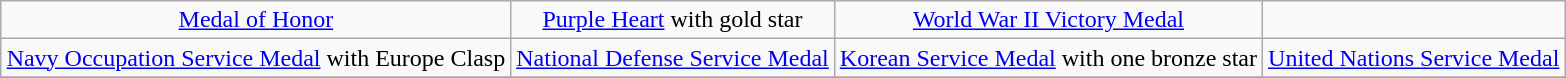<table class="wikitable" style="margin:1em auto; text-align:center;">
<tr>
<td><a href='#'>Medal of Honor</a></td>
<td><a href='#'>Purple Heart</a> with gold star</td>
<td><a href='#'>World War II Victory Medal</a></td>
</tr>
<tr>
<td><a href='#'>Navy Occupation Service Medal</a> with Europe Clasp</td>
<td><a href='#'>National Defense Service Medal</a></td>
<td><a href='#'>Korean Service Medal</a> with one bronze star</td>
<td><a href='#'>United Nations Service Medal</a></td>
</tr>
<tr>
</tr>
</table>
